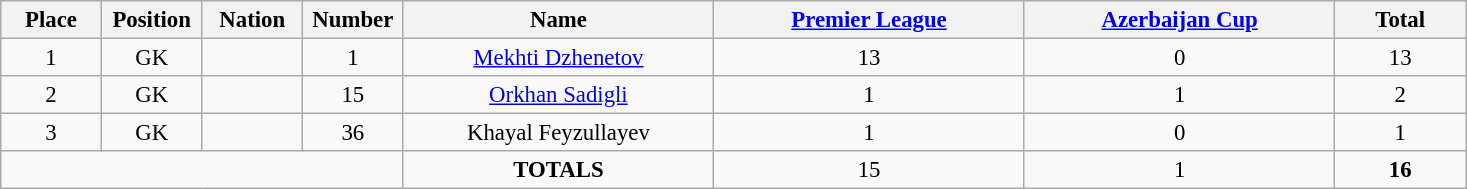<table class="wikitable" style="font-size: 95%; text-align: center;">
<tr>
<th width=60>Place</th>
<th width=60>Position</th>
<th width=60>Nation</th>
<th width=60>Number</th>
<th width=200>Name</th>
<th width=200><a href='#'>Premier League</a></th>
<th width=200><a href='#'>Azerbaijan Cup</a></th>
<th width=80><strong>Total</strong></th>
</tr>
<tr>
<td>1</td>
<td>GK</td>
<td></td>
<td>1</td>
<td><a href='#'>Mekhti Dzhenetov</a></td>
<td>13</td>
<td>0</td>
<td>13</td>
</tr>
<tr>
<td>2</td>
<td>GK</td>
<td></td>
<td>15</td>
<td><a href='#'>Orkhan Sadigli</a></td>
<td>1</td>
<td>1</td>
<td>2</td>
</tr>
<tr>
<td>3</td>
<td>GK</td>
<td></td>
<td>36</td>
<td>Khayal Feyzullayev</td>
<td>1</td>
<td>0</td>
<td>1</td>
</tr>
<tr>
<td colspan="4"></td>
<td><strong>TOTALS</strong></td>
<td>15</td>
<td>1</td>
<td><strong>16</strong></td>
</tr>
</table>
